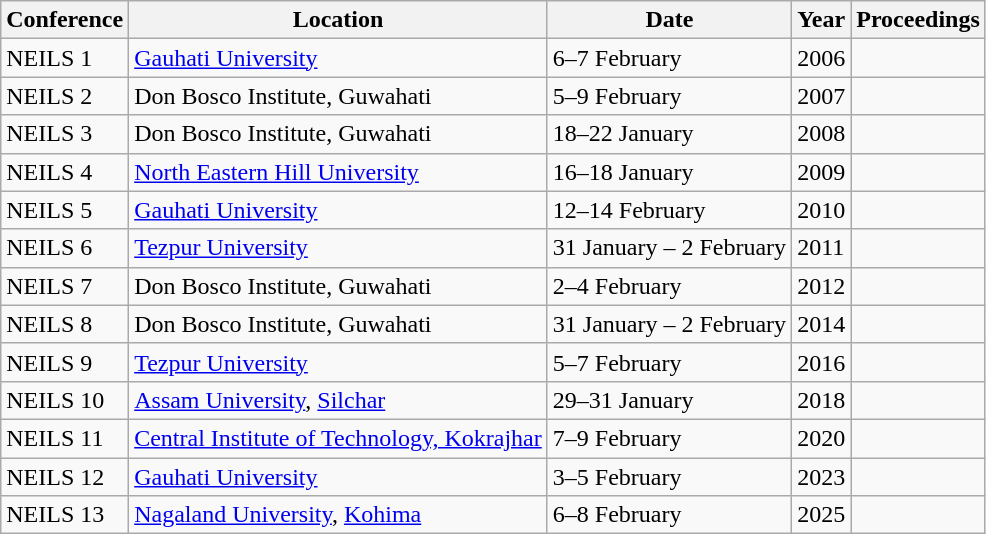<table class="wikitable">
<tr>
<th>Conference</th>
<th>Location</th>
<th>Date</th>
<th>Year</th>
<th>Proceedings</th>
</tr>
<tr>
<td>NEILS 1</td>
<td><a href='#'>Gauhati University</a></td>
<td>6–7 February</td>
<td>2006</td>
<td></td>
</tr>
<tr>
<td>NEILS 2</td>
<td>Don Bosco Institute, Guwahati</td>
<td>5–9 February</td>
<td>2007</td>
<td></td>
</tr>
<tr>
<td>NEILS 3</td>
<td>Don Bosco Institute, Guwahati</td>
<td>18–22 January</td>
<td>2008</td>
<td></td>
</tr>
<tr>
<td>NEILS 4</td>
<td><a href='#'>North Eastern Hill University</a></td>
<td>16–18 January</td>
<td>2009</td>
<td></td>
</tr>
<tr>
<td>NEILS 5</td>
<td><a href='#'>Gauhati University</a></td>
<td>12–14 February</td>
<td>2010</td>
<td></td>
</tr>
<tr>
<td>NEILS 6</td>
<td><a href='#'>Tezpur University</a></td>
<td>31 January – 2 February</td>
<td>2011</td>
<td></td>
</tr>
<tr>
<td>NEILS 7</td>
<td>Don Bosco Institute, Guwahati</td>
<td>2–4 February</td>
<td>2012</td>
<td></td>
</tr>
<tr>
<td>NEILS 8</td>
<td>Don Bosco Institute, Guwahati</td>
<td>31 January – 2 February</td>
<td>2014</td>
<td></td>
</tr>
<tr>
<td>NEILS 9</td>
<td><a href='#'>Tezpur University</a></td>
<td>5–7 February</td>
<td>2016</td>
<td></td>
</tr>
<tr>
<td>NEILS 10</td>
<td><a href='#'>Assam University</a>, <a href='#'>Silchar</a></td>
<td>29–31 January</td>
<td>2018</td>
<td></td>
</tr>
<tr>
<td>NEILS 11</td>
<td><a href='#'>Central Institute of Technology, Kokrajhar</a></td>
<td>7–9 February</td>
<td>2020</td>
<td></td>
</tr>
<tr>
<td>NEILS 12</td>
<td><a href='#'>Gauhati University</a></td>
<td>3–5 February</td>
<td>2023</td>
<td></td>
</tr>
<tr>
<td>NEILS 13</td>
<td><a href='#'>Nagaland University</a>, <a href='#'>Kohima</a></td>
<td>6–8 February</td>
<td>2025</td>
<td></td>
</tr>
</table>
